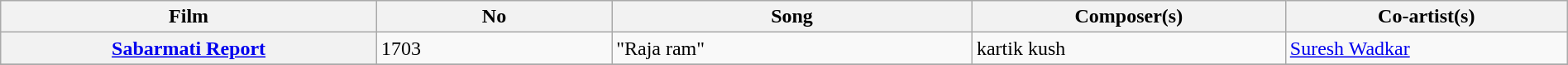<table class="wikitable plainrowheaders" style="width:100%; textcolor:#000">
<tr>
<th scope="col" style="width:24%;">Film</th>
<th>No</th>
<th scope="col" style="width:23%;">Song</th>
<th scope="col" style="width:20%;">Composer(s)</th>
<th scope="col" style="width:18%;">Co-artist(s)</th>
</tr>
<tr>
<th><a href='#'>Sabarmati Report</a></th>
<td>1703</td>
<td>"Raja ram"</td>
<td>kartik kush</td>
<td><a href='#'>Suresh Wadkar</a></td>
</tr>
<tr>
</tr>
</table>
